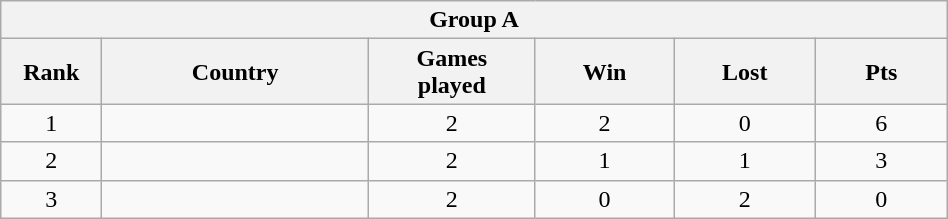<table class="wikitable" style= "text-align: center; Width:50%">
<tr>
<th colspan= 6>Group A</th>
</tr>
<tr>
<th width=2%>Rank</th>
<th width=10%>Country</th>
<th width=5%>Games <br> played</th>
<th width=5%>Win</th>
<th width=5%>Lost</th>
<th width=5%>Pts</th>
</tr>
<tr>
<td>1</td>
<td style= "text-align: left"></td>
<td>2</td>
<td>2</td>
<td>0</td>
<td>6</td>
</tr>
<tr>
<td>2</td>
<td style= "text-align: left"></td>
<td>2</td>
<td>1</td>
<td>1</td>
<td>3</td>
</tr>
<tr>
<td>3</td>
<td style= "text-align: left"></td>
<td>2</td>
<td>0</td>
<td>2</td>
<td>0</td>
</tr>
</table>
